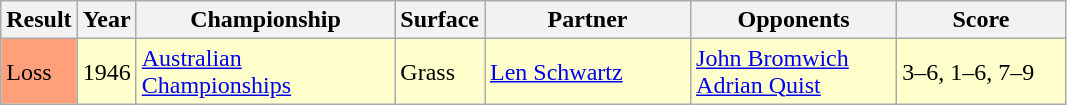<table class="sortable wikitable">
<tr>
<th style="width:40px">Result</th>
<th style="width:30px">Year</th>
<th style="width:165px">Championship</th>
<th style="width:50px">Surface</th>
<th style="width:130px">Partner</th>
<th style="width:130px">Opponents</th>
<th style="width:105px" class="unsortable">Score</th>
</tr>
<tr style="background:#ffc;">
<td style="background:#ffa07a;">Loss</td>
<td>1946</td>
<td><a href='#'>Australian Championships</a></td>
<td>Grass</td>
<td> <a href='#'>Len Schwartz</a></td>
<td> <a href='#'>John Bromwich</a> <br>  <a href='#'>Adrian Quist </a></td>
<td>3–6, 1–6, 7–9</td>
</tr>
</table>
